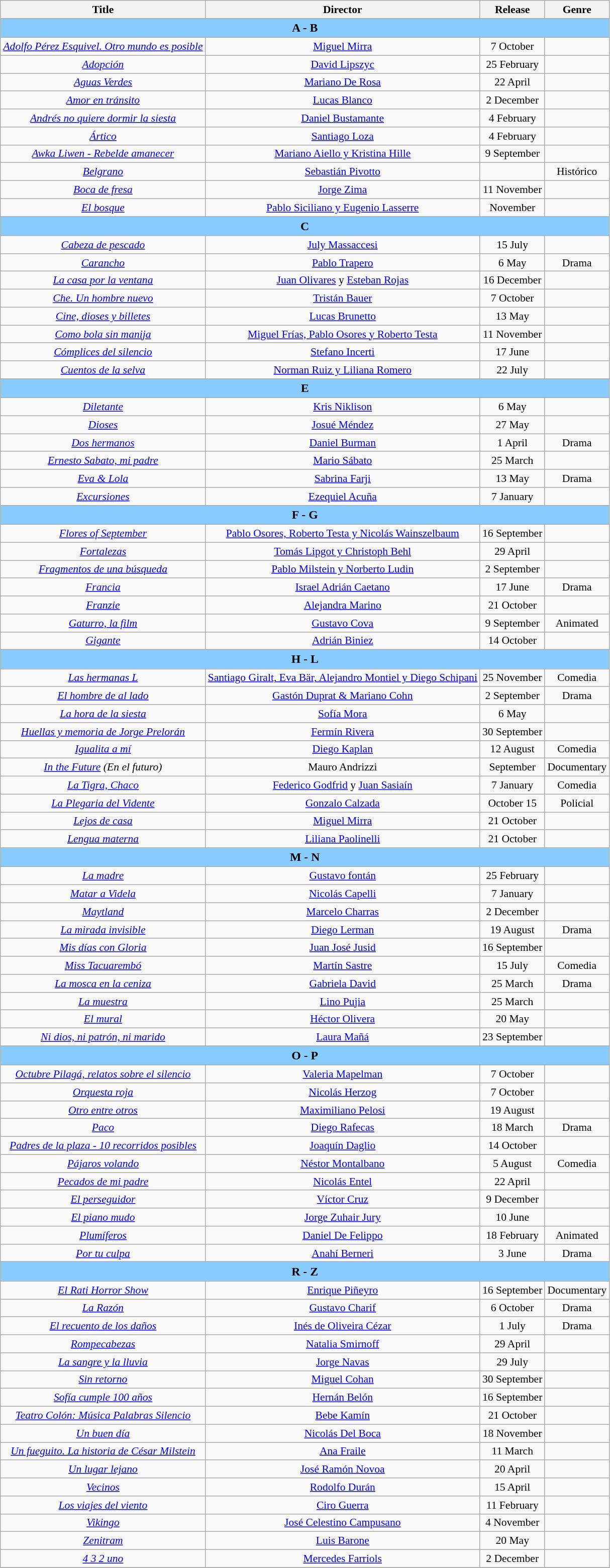<table class="wikitable" style="margin:1em 0 1em 1em; text-align: center; font-size: 90%;">
<tr>
<th scope="col">Title</th>
<th scope="col">Director</th>
<th scope="col">Release</th>
<th scope="col">Genre</th>
</tr>
<tr>
<th colspan="4" style="background-color:#88ccff; font-size:110%;"><strong>A - B</strong></th>
</tr>
<tr>
<td><em><a href='#'>Adolfo Pérez Esquivel. Otro mundo es posible</a></em></td>
<td><a href='#'>Miguel Mirra</a></td>
<td>7 October</td>
<td></td>
</tr>
<tr>
<td><em><a href='#'>Adopción</a></em></td>
<td><a href='#'>David Lipszyc</a></td>
<td>25 February</td>
<td></td>
</tr>
<tr>
<td><em><a href='#'>Aguas Verdes</a></em></td>
<td><a href='#'>Mariano De Rosa</a></td>
<td>22 April</td>
<td></td>
</tr>
<tr>
<td><em><a href='#'>Amor en tránsito</a></em></td>
<td><a href='#'>Lucas Blanco</a></td>
<td>2 December</td>
<td></td>
</tr>
<tr>
<td><em><a href='#'>Andrés no quiere dormir la siesta</a></em></td>
<td><a href='#'>Daniel Bustamante</a></td>
<td>4 February</td>
<td></td>
</tr>
<tr>
<td><em><a href='#'>Ártico</a></em></td>
<td><a href='#'>Santiago Loza</a></td>
<td>4 February</td>
<td></td>
</tr>
<tr>
<td><em><a href='#'>Awka Liwen - Rebelde amanecer</a></em></td>
<td><a href='#'>Mariano Aiello y Kristina Hille</a></td>
<td>9 September</td>
<td></td>
</tr>
<tr>
<td><em><a href='#'>Belgrano</a></em></td>
<td><a href='#'>Sebastián Pivotto</a></td>
<td></td>
<td>Histórico</td>
</tr>
<tr>
<td><em><a href='#'>Boca de fresa</a></em></td>
<td><a href='#'>Jorge Zima</a></td>
<td>11 November</td>
<td></td>
</tr>
<tr>
<td><em><a href='#'>El bosque</a></em></td>
<td><a href='#'>Pablo Siciliano y Eugenio Lasserre</a></td>
<td>November</td>
<td></td>
</tr>
<tr>
<th colspan="4" style="background-color:#88ccff; font-size:110%;"><strong>C</strong></th>
</tr>
<tr>
<td><em><a href='#'>Cabeza de pescado</a></em></td>
<td><a href='#'>July Massaccesi</a></td>
<td>15 July</td>
<td></td>
</tr>
<tr>
<td><em><a href='#'>Carancho</a></em></td>
<td><a href='#'>Pablo Trapero</a></td>
<td>6 May</td>
<td>Drama</td>
</tr>
<tr>
<td><em><a href='#'>La casa por la ventana</a></em></td>
<td><a href='#'>Juan Olivares</a> y <a href='#'>Esteban Rojas</a></td>
<td>16 December</td>
<td></td>
</tr>
<tr>
<td><em><a href='#'>Che. Un hombre nuevo</a></em></td>
<td><a href='#'>Tristán Bauer</a></td>
<td>7 October</td>
<td></td>
</tr>
<tr>
<td><em><a href='#'>Cine, dioses y billetes</a></em></td>
<td><a href='#'>Lucas Brunetto</a></td>
<td>13 May</td>
<td></td>
</tr>
<tr>
<td><em><a href='#'>Como bola sin manija</a></em></td>
<td><a href='#'>Miguel Frías, Pablo Osores y Roberto Testa</a></td>
<td>11 November</td>
<td></td>
</tr>
<tr>
<td><em><a href='#'>Cómplices del silencio</a></em></td>
<td><a href='#'>Stefano Incerti</a></td>
<td>17 June</td>
<td></td>
</tr>
<tr>
<td><em><a href='#'>Cuentos de la selva</a></em></td>
<td><a href='#'>Norman Ruiz y Liliana Romero</a></td>
<td>22 July</td>
<td></td>
</tr>
<tr>
<th colspan="4" style="background-color:#88ccff; font-size:110%;"><strong>E</strong></th>
</tr>
<tr>
<td><em><a href='#'>Diletante</a></em></td>
<td><a href='#'>Kris Niklison</a></td>
<td>6 May</td>
<td></td>
</tr>
<tr>
<td><em><a href='#'>Dioses</a></em></td>
<td><a href='#'>Josué Méndez</a></td>
<td>27 May</td>
<td></td>
</tr>
<tr>
<td><em><a href='#'>Dos hermanos</a></em></td>
<td><a href='#'>Daniel Burman</a></td>
<td>1 April</td>
<td>Drama</td>
</tr>
<tr>
<td><em><a href='#'>Ernesto Sabato, mi padre</a></em></td>
<td><a href='#'>Mario Sábato</a></td>
<td>25 March</td>
<td></td>
</tr>
<tr>
<td><em><a href='#'>Eva & Lola</a></em></td>
<td><a href='#'>Sabrina Farji</a></td>
<td>13 May</td>
<td>Drama</td>
</tr>
<tr>
<td><em><a href='#'>Excursiones</a></em></td>
<td><a href='#'>Ezequiel Acuña</a></td>
<td>7 January</td>
<td></td>
</tr>
<tr>
<th colspan="4" style="background-color:#88ccff; font-size:110%;"><strong>F - G</strong></th>
</tr>
<tr>
<td><em><a href='#'>Flores of September</a></em></td>
<td><a href='#'>Pablo Osores, Roberto Testa y Nicolás Wainszelbaum</a></td>
<td>16 September</td>
<td></td>
</tr>
<tr>
<td><em><a href='#'>Fortalezas</a></em></td>
<td><a href='#'>Tomás Lipgot y Christoph Behl</a></td>
<td>29 April</td>
<td></td>
</tr>
<tr>
<td><em><a href='#'>Fragmentos de una búsqueda</a></em></td>
<td><a href='#'>Pablo Milstein y Norberto Ludin</a></td>
<td>2 September</td>
<td></td>
</tr>
<tr>
<td><em><a href='#'>Francia</a></em></td>
<td><a href='#'>Israel Adrián Caetano</a></td>
<td>17 June</td>
<td>Drama</td>
</tr>
<tr>
<td><em><a href='#'>Franzie</a></em></td>
<td><a href='#'>Alejandra Marino</a></td>
<td>21 October</td>
<td></td>
</tr>
<tr>
<td><em><a href='#'>Gaturro, la film</a></em></td>
<td><a href='#'>Gustavo Cova</a></td>
<td>9 September</td>
<td>Animated</td>
</tr>
<tr>
<td><em><a href='#'>Gigante</a></em></td>
<td><a href='#'>Adrián Biniez</a></td>
<td>14 October</td>
<td></td>
</tr>
<tr>
<th colspan="4" style="background-color:#88ccff; font-size:110%;"><strong>H - L</strong></th>
</tr>
<tr>
<td><em><a href='#'>Las hermanas L</a></em></td>
<td><a href='#'>Santiago Giralt, Eva Bär, Alejandro Montiel y Diego Schipani</a></td>
<td>25 November</td>
<td>Comedia</td>
</tr>
<tr>
<td><em><a href='#'>El hombre de al lado</a></em></td>
<td><a href='#'>Gastón Duprat & Mariano Cohn</a></td>
<td>2 September</td>
<td>Drama</td>
</tr>
<tr>
<td><em><a href='#'>La hora de la siesta</a></em></td>
<td><a href='#'>Sofía Mora</a></td>
<td>6 May</td>
<td></td>
</tr>
<tr>
<td><em><a href='#'>Huellas y memoria de Jorge Prelorán</a></em></td>
<td><a href='#'>Fermín Rivera</a></td>
<td>30 September</td>
<td></td>
</tr>
<tr>
<td><em><a href='#'>Igualita a mí</a></em></td>
<td><a href='#'>Diego Kaplan</a></td>
<td>12 August</td>
<td>Comedia</td>
</tr>
<tr>
<td><em><a href='#'>In the Future</a> (En el futuro)</em></td>
<td>Mauro Andrizzi</td>
<td>September</td>
<td>Documentary</td>
</tr>
<tr>
<td><em><a href='#'>La Tigra, Chaco</a></em></td>
<td><a href='#'>Federico Godfrid</a> y <a href='#'>Juan Sasiaín</a></td>
<td>7 January</td>
<td>Comedia</td>
</tr>
<tr>
<td><em><a href='#'>La Plegaria del Vidente</a></em></td>
<td><a href='#'>Gonzalo Calzada</a></td>
<td>October 15</td>
<td>Policial</td>
</tr>
<tr>
<td><em><a href='#'>Lejos de casa</a></em></td>
<td><a href='#'>Miguel Mirra</a></td>
<td>21 October</td>
<td></td>
</tr>
<tr>
<td><em><a href='#'>Lengua materna</a></em></td>
<td><a href='#'>Liliana Paolinelli</a></td>
<td>21 October</td>
<td></td>
</tr>
<tr>
<th colspan="4" style="background-color:#88ccff; font-size:110%;"><strong>M - N</strong></th>
</tr>
<tr>
<td><em><a href='#'>La madre</a></em></td>
<td><a href='#'>Gustavo fontán</a></td>
<td>25 February</td>
<td></td>
</tr>
<tr>
<td><em><a href='#'>Matar a Videla</a></em></td>
<td><a href='#'>Nicolás Capelli</a></td>
<td>7 January</td>
<td></td>
</tr>
<tr>
<td><em><a href='#'>Maytland</a></em></td>
<td><a href='#'>Marcelo Charras</a></td>
<td>2 December</td>
<td></td>
</tr>
<tr>
<td><em><a href='#'>La mirada invisible</a></em></td>
<td><a href='#'>Diego Lerman</a></td>
<td>19 August</td>
<td>Drama</td>
</tr>
<tr>
<td><em><a href='#'>Mis días con Gloria</a></em></td>
<td><a href='#'>Juan José Jusid</a></td>
<td>16 September</td>
<td></td>
</tr>
<tr>
<td><em><a href='#'>Miss Tacuarembó</a></em></td>
<td><a href='#'>Martín Sastre</a></td>
<td>15 July</td>
<td>Comedia</td>
</tr>
<tr>
<td><em><a href='#'>La mosca en la ceniza</a></em></td>
<td><a href='#'>Gabriela David</a></td>
<td>25 March</td>
<td>Drama</td>
</tr>
<tr>
<td><em><a href='#'>La muestra</a></em></td>
<td><a href='#'>Lino Pujia</a></td>
<td>25 March</td>
<td></td>
</tr>
<tr>
<td><em><a href='#'>El mural</a></em></td>
<td><a href='#'>Héctor Olivera</a></td>
<td>20 May</td>
<td></td>
</tr>
<tr>
<td><em><a href='#'>Ni dios, ni patrón, ni marido</a></em></td>
<td><a href='#'>Laura Mañá</a></td>
<td>23 September</td>
<td></td>
</tr>
<tr>
<th colspan="4" style="background-color:#88ccff; font-size:110%;"><strong>O - P</strong></th>
</tr>
<tr>
<td><em><a href='#'>Octubre Pilagá, relatos sobre el silencio</a></em></td>
<td><a href='#'>Valeria Mapelman</a></td>
<td>7 October</td>
<td></td>
</tr>
<tr>
<td><em><a href='#'>Orquesta roja</a></em></td>
<td><a href='#'>Nicolás Herzog</a></td>
<td>7 October</td>
<td></td>
</tr>
<tr>
<td><em><a href='#'>Otro entre otros</a></em></td>
<td><a href='#'>Maximiliano Pelosi</a></td>
<td>19 August</td>
<td></td>
</tr>
<tr>
<td><em><a href='#'>Paco</a></em></td>
<td><a href='#'>Diego Rafecas</a></td>
<td>18 March</td>
<td>Drama</td>
</tr>
<tr>
<td><em><a href='#'>Padres de la plaza - 10 recorridos posibles</a></em></td>
<td><a href='#'>Joaquín Daglio</a></td>
<td>14 October</td>
<td></td>
</tr>
<tr>
<td><em><a href='#'>Pájaros volando</a></em></td>
<td><a href='#'>Néstor Montalbano</a></td>
<td>5 August</td>
<td>Comedia</td>
</tr>
<tr>
<td><em><a href='#'>Pecados de mi padre</a></em></td>
<td><a href='#'>Nicolás Entel</a></td>
<td>22 April</td>
<td></td>
</tr>
<tr>
<td><em><a href='#'>El perseguidor</a></em></td>
<td><a href='#'>Víctor Cruz</a></td>
<td>9 December</td>
<td></td>
</tr>
<tr>
<td><em><a href='#'>El piano mudo</a></em></td>
<td><a href='#'>Jorge Zuhair Jury</a></td>
<td>10 June</td>
<td></td>
</tr>
<tr>
<td><em><a href='#'>Plumíferos</a></em></td>
<td><a href='#'>Daniel De Felippo</a></td>
<td>18 February</td>
<td>Animated</td>
</tr>
<tr>
<td><em><a href='#'>Por tu culpa</a></em></td>
<td><a href='#'>Anahí Berneri</a></td>
<td>3 June</td>
<td>Drama</td>
</tr>
<tr>
<th colspan="4" style="background-color:#88ccff; font-size:110%;"><strong>R - Z</strong></th>
</tr>
<tr>
<td><em><a href='#'>El Rati Horror Show</a></em></td>
<td><a href='#'>Enrique Piñeyro</a></td>
<td>16 September</td>
<td>Documentary</td>
</tr>
<tr>
<td><em><a href='#'>La Razón</a></em></td>
<td><a href='#'>Gustavo Charif</a></td>
<td>6 October</td>
<td>Drama</td>
</tr>
<tr>
<td><em><a href='#'>El recuento de los daños</a></em></td>
<td><a href='#'>Inés de Oliveira Cézar</a></td>
<td>1 July</td>
<td>Drama</td>
</tr>
<tr>
<td><em><a href='#'>Rompecabezas</a></em></td>
<td><a href='#'>Natalia Smirnoff</a></td>
<td>29 April</td>
<td></td>
</tr>
<tr>
<td><em><a href='#'>La sangre y la lluvia</a></em></td>
<td><a href='#'>Jorge Navas</a></td>
<td>29 July</td>
<td></td>
</tr>
<tr>
<td><em><a href='#'>Sin retorno</a></em></td>
<td><a href='#'>Miguel Cohan</a></td>
<td>30 September</td>
<td></td>
</tr>
<tr>
<td><em><a href='#'>Sofía cumple 100 años</a></em></td>
<td><a href='#'>Hernán Belón</a></td>
<td>16 September</td>
<td></td>
</tr>
<tr>
<td><em><a href='#'>Teatro Colón: Música Palabras Silencio</a></em></td>
<td><a href='#'>Bebe Kamín</a></td>
<td>21 October</td>
<td></td>
</tr>
<tr>
<td><em><a href='#'>Un buen día</a></em></td>
<td><a href='#'>Nicolás Del Boca</a></td>
<td>18 November</td>
<td></td>
</tr>
<tr>
<td><em><a href='#'>Un fueguito. La historia de César Milstein</a></em></td>
<td><a href='#'>Ana Fraile</a></td>
<td>11 March</td>
<td></td>
</tr>
<tr>
<td><em><a href='#'>Un lugar lejano</a></em></td>
<td><a href='#'>José Ramón Novoa</a></td>
<td>20 April</td>
<td></td>
</tr>
<tr>
<td><em><a href='#'>Vecinos</a></em></td>
<td><a href='#'>Rodolfo Durán</a></td>
<td>15 April</td>
<td></td>
</tr>
<tr>
<td><em><a href='#'>Los viajes del viento</a></em></td>
<td><a href='#'>Ciro Guerra</a></td>
<td>11 February</td>
<td></td>
</tr>
<tr>
<td><em><a href='#'>Vikingo</a></em></td>
<td><a href='#'>José Celestino Campusano</a></td>
<td>4 November</td>
<td></td>
</tr>
<tr>
<td><em><a href='#'>Zenitram</a></em></td>
<td><a href='#'>Luis Barone</a></td>
<td>20 May</td>
<td></td>
</tr>
<tr>
<td><em><a href='#'>4 3 2 uno</a></em></td>
<td><a href='#'>Mercedes Farriols</a></td>
<td>2 December</td>
<td></td>
</tr>
<tr>
</tr>
</table>
